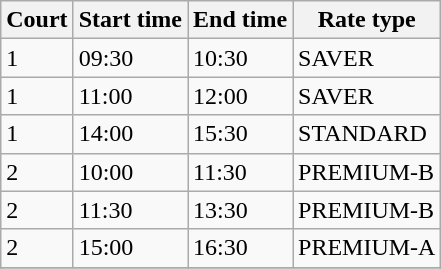<table class="wikitable">
<tr>
<th>Court</th>
<th>Start time</th>
<th>End time</th>
<th>Rate type</th>
</tr>
<tr>
<td>1</td>
<td>09:30</td>
<td>10:30</td>
<td>SAVER</td>
</tr>
<tr>
<td>1</td>
<td>11:00</td>
<td>12:00</td>
<td>SAVER</td>
</tr>
<tr>
<td>1</td>
<td>14:00</td>
<td>15:30</td>
<td>STANDARD</td>
</tr>
<tr>
<td>2</td>
<td>10:00</td>
<td>11:30</td>
<td>PREMIUM-B</td>
</tr>
<tr>
<td>2</td>
<td>11:30</td>
<td>13:30</td>
<td>PREMIUM-B</td>
</tr>
<tr>
<td>2</td>
<td>15:00</td>
<td>16:30</td>
<td>PREMIUM-A</td>
</tr>
<tr>
</tr>
</table>
